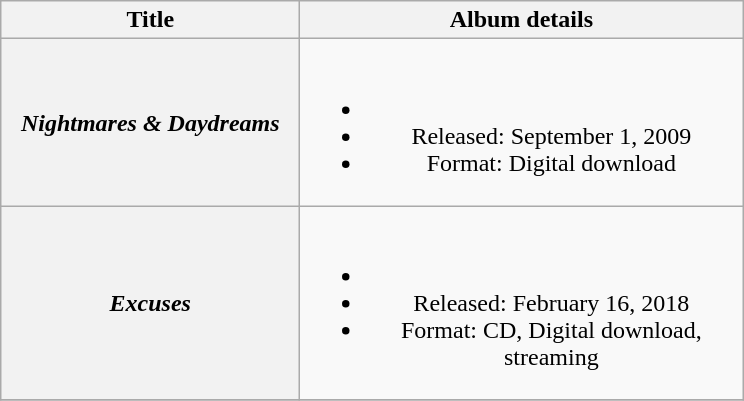<table class="wikitable plainrowheaders" style="text-align:center;">
<tr>
<th scope="col" rowspan="1" style="width:12em;">Title</th>
<th scope="col" rowspan="1" style="width:18em;">Album details</th>
</tr>
<tr>
<th scope="row"><em>Nightmares & Daydreams</em></th>
<td><br><ul><li></li><li>Released: September 1, 2009</li><li>Format: Digital download</li></ul></td>
</tr>
<tr>
<th scope="row"><em>Excuses</em></th>
<td><br><ul><li></li><li>Released: February 16, 2018</li><li>Format: CD, Digital download, streaming</li></ul></td>
</tr>
<tr>
</tr>
</table>
